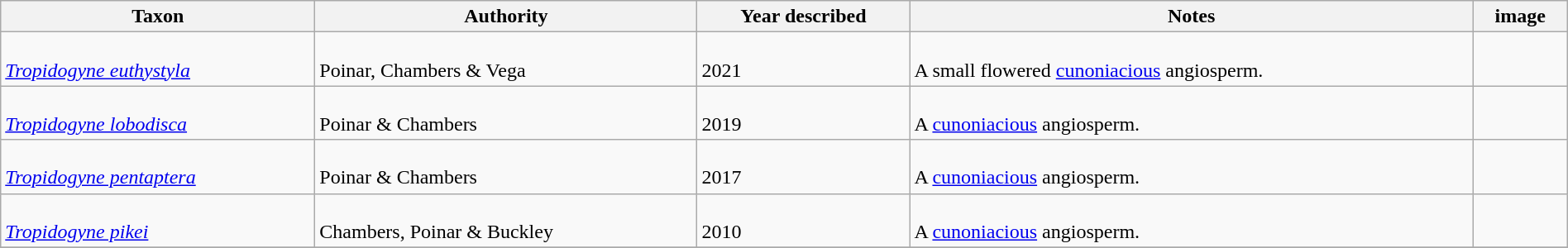<table class="wikitable sortable" align="center" width="100%">
<tr>
<th>Taxon</th>
<th>Authority</th>
<th>Year described</th>
<th>Notes</th>
<th>image</th>
</tr>
<tr>
<td><br><em><a href='#'>Tropidogyne euthystyla</a></em></td>
<td><br>Poinar, Chambers & Vega</td>
<td><br>2021</td>
<td><br>A small flowered <a href='#'>cunoniacious</a> angiosperm.</td>
<td></td>
</tr>
<tr>
<td><br><em><a href='#'>Tropidogyne lobodisca</a></em></td>
<td><br>Poinar & Chambers</td>
<td><br>2019</td>
<td><br>A <a href='#'>cunoniacious</a> angiosperm.</td>
<td></td>
</tr>
<tr>
<td><br><em><a href='#'>Tropidogyne pentaptera</a></em></td>
<td><br>Poinar & Chambers</td>
<td><br>2017</td>
<td><br>A <a href='#'>cunoniacious</a> angiosperm.</td>
<td></td>
</tr>
<tr>
<td><br><em><a href='#'>Tropidogyne pikei</a></em></td>
<td><br>Chambers, Poinar & Buckley</td>
<td><br>2010</td>
<td><br>A <a href='#'>cunoniacious</a> angiosperm.</td>
<td></td>
</tr>
<tr>
</tr>
</table>
